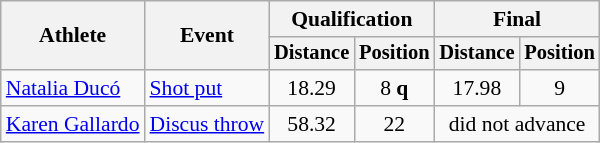<table class=wikitable style="font-size:90%">
<tr>
<th rowspan="2">Athlete</th>
<th rowspan="2">Event</th>
<th colspan="2">Qualification</th>
<th colspan="2">Final</th>
</tr>
<tr style="font-size:95%">
<th>Distance</th>
<th>Position</th>
<th>Distance</th>
<th>Position</th>
</tr>
<tr style=text-align:center>
<td style=text-align:left><a href='#'>Natalia Ducó</a></td>
<td style=text-align:left><a href='#'>Shot put</a></td>
<td>18.29</td>
<td>8 <strong>q</strong></td>
<td>17.98</td>
<td>9</td>
</tr>
<tr style=text-align:center>
<td style=text-align:left><a href='#'>Karen Gallardo</a></td>
<td style=text-align:left><a href='#'>Discus throw</a></td>
<td>58.32</td>
<td>22</td>
<td colspan="2">did not advance</td>
</tr>
</table>
